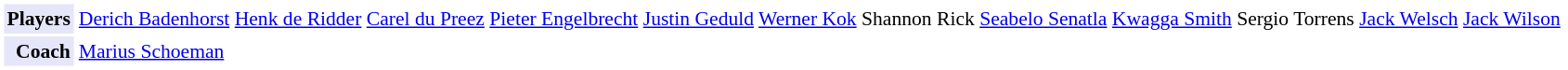<table cellpadding="2" style="border: 1px solid white; font-size:90%;">
<tr>
<td colspan="2" align="right" bgcolor="lavender"><strong>Players</strong></td>
<td align="left"><a href='#'>Derich Badenhorst</a> <a href='#'>Henk de Ridder</a> <a href='#'>Carel du Preez</a> <a href='#'>Pieter Engelbrecht</a> <a href='#'>Justin Geduld</a> <a href='#'>Werner Kok</a> Shannon Rick <a href='#'>Seabelo Senatla</a> <a href='#'>Kwagga Smith</a> Sergio Torrens <a href='#'>Jack Welsch</a> <a href='#'>Jack Wilson</a></td>
</tr>
<tr>
<td colspan="2" align="right" bgcolor="lavender"><strong>Coach</strong></td>
<td align="left"><a href='#'>Marius Schoeman</a></td>
</tr>
</table>
